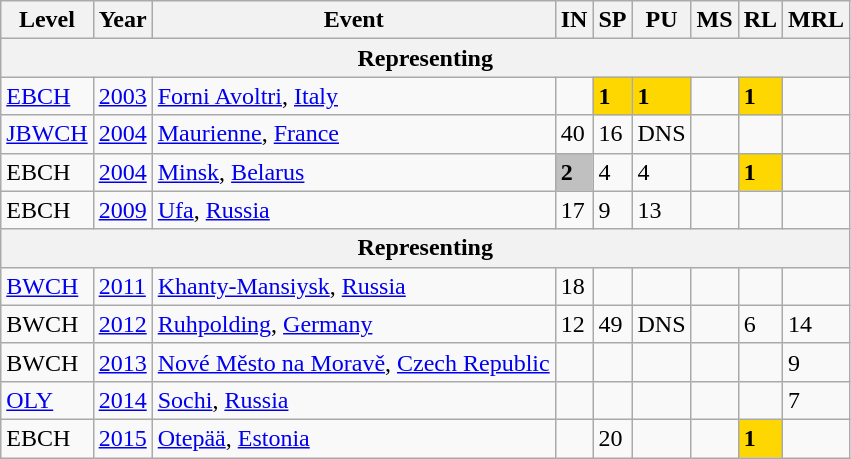<table class="wikitable sortable">
<tr>
<th>Level</th>
<th>Year</th>
<th>Event</th>
<th>IN</th>
<th>SP</th>
<th>PU</th>
<th>MS</th>
<th>RL</th>
<th>MRL</th>
</tr>
<tr>
<th colspan=9>Representing </th>
</tr>
<tr>
<td><a href='#'>EBCH</a></td>
<td><a href='#'>2003</a></td>
<td> <a href='#'>Forni Avoltri</a>, <a href='#'>Italy</a></td>
<td></td>
<td bgcolor="gold"><strong>1</strong></td>
<td bgcolor="gold"><strong>1</strong></td>
<td></td>
<td bgcolor="gold"><strong>1</strong></td>
<td></td>
</tr>
<tr>
<td><a href='#'>JBWCH</a></td>
<td><a href='#'>2004</a></td>
<td> <a href='#'>Maurienne</a>, <a href='#'>France</a></td>
<td>40</td>
<td>16</td>
<td>DNS</td>
<td></td>
<td></td>
<td></td>
</tr>
<tr>
<td>EBCH</td>
<td><a href='#'>2004</a></td>
<td> <a href='#'>Minsk</a>, <a href='#'>Belarus</a></td>
<td bgcolor=silver><strong>2</strong></td>
<td>4</td>
<td>4</td>
<td></td>
<td bgcolor="gold"><strong>1</strong></td>
<td></td>
</tr>
<tr>
<td>EBCH</td>
<td><a href='#'>2009</a></td>
<td> <a href='#'>Ufa</a>, <a href='#'>Russia</a></td>
<td>17</td>
<td>9</td>
<td>13</td>
<td></td>
<td></td>
<td></td>
</tr>
<tr>
<th colspan=9>Representing </th>
</tr>
<tr>
<td><a href='#'>BWCH</a></td>
<td><a href='#'>2011</a></td>
<td> <a href='#'>Khanty-Mansiysk</a>, <a href='#'>Russia</a></td>
<td>18</td>
<td></td>
<td></td>
<td></td>
<td></td>
<td></td>
</tr>
<tr>
<td>BWCH</td>
<td><a href='#'>2012</a></td>
<td> <a href='#'>Ruhpolding</a>, <a href='#'>Germany</a></td>
<td>12</td>
<td>49</td>
<td>DNS</td>
<td></td>
<td>6</td>
<td>14</td>
</tr>
<tr>
<td>BWCH</td>
<td><a href='#'>2013</a></td>
<td> <a href='#'>Nové Město na Moravě</a>, <a href='#'>Czech Republic</a></td>
<td></td>
<td></td>
<td></td>
<td></td>
<td></td>
<td>9</td>
</tr>
<tr>
<td><a href='#'>OLY</a></td>
<td><a href='#'>2014</a></td>
<td> <a href='#'>Sochi</a>, <a href='#'>Russia</a></td>
<td></td>
<td></td>
<td></td>
<td></td>
<td></td>
<td>7</td>
</tr>
<tr>
<td>EBCH</td>
<td><a href='#'>2015</a></td>
<td> <a href='#'>Otepää</a>, <a href='#'>Estonia</a></td>
<td></td>
<td>20</td>
<td></td>
<td></td>
<td bgcolor="gold"><strong>1</strong></td>
<td></td>
</tr>
</table>
